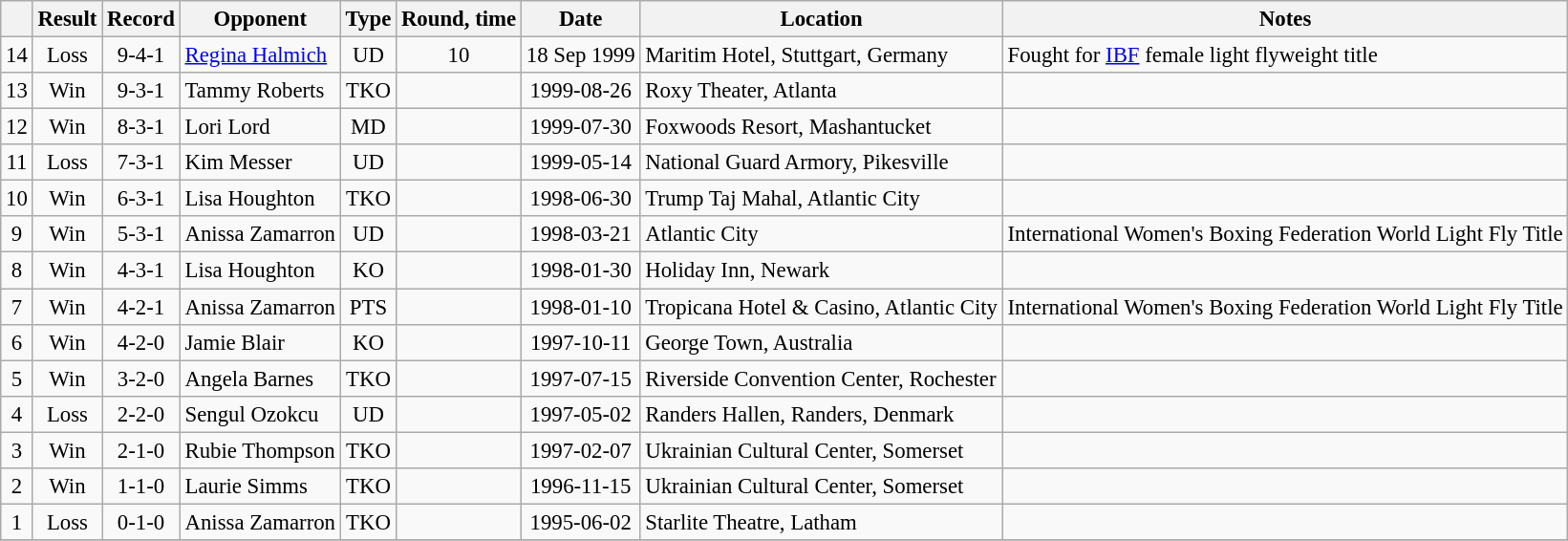<table class="wikitable" style="text-align:center; font-size:95%">
<tr>
<th></th>
<th>Result</th>
<th>Record</th>
<th>Opponent</th>
<th>Type</th>
<th>Round, time</th>
<th>Date</th>
<th>Location</th>
<th>Notes</th>
</tr>
<tr>
<td>14</td>
<td>Loss</td>
<td>9-4-1</td>
<td style="text-align:left;"><a href='#'>Regina Halmich</a></td>
<td>UD</td>
<td>10</td>
<td>18 Sep 1999</td>
<td style="text-align:left;">Maritim Hotel, Stuttgart, Germany</td>
<td style="text-align:left;">Fought for <a href='#'>IBF</a> female light flyweight title</td>
</tr>
<tr>
<td>13</td>
<td>Win</td>
<td>9-3-1</td>
<td style="text-align:left;">Tammy Roberts</td>
<td>TKO</td>
<td></td>
<td>1999-08-26</td>
<td style="text-align:left;">Roxy Theater, Atlanta</td>
<td style="text-align:left;"></td>
</tr>
<tr>
<td>12</td>
<td>Win</td>
<td>8-3-1</td>
<td style="text-align:left;">Lori Lord</td>
<td>MD</td>
<td></td>
<td>1999-07-30</td>
<td style="text-align:left;">Foxwoods Resort, Mashantucket</td>
<td style="text-align:left;"></td>
</tr>
<tr>
<td>11</td>
<td>Loss</td>
<td>7-3-1</td>
<td style="text-align:left;">Kim Messer</td>
<td>UD</td>
<td></td>
<td>1999-05-14</td>
<td style="text-align:left;">National Guard Armory, Pikesville</td>
<td style="text-align:left;"></td>
</tr>
<tr>
<td>10</td>
<td>Win</td>
<td>6-3-1</td>
<td style="text-align:left;">Lisa Houghton</td>
<td>TKO</td>
<td></td>
<td>1998-06-30</td>
<td style="text-align:left;">Trump Taj Mahal, Atlantic City</td>
<td style="text-align:left;"></td>
</tr>
<tr>
<td>9</td>
<td>Win</td>
<td>5-3-1</td>
<td style="text-align:left;">Anissa Zamarron</td>
<td>UD</td>
<td></td>
<td>1998-03-21</td>
<td style="text-align:left;">Atlantic City</td>
<td style="text-align:left;">International Women's Boxing Federation World Light Fly Title</td>
</tr>
<tr>
<td>8</td>
<td>Win</td>
<td>4-3-1</td>
<td style="text-align:left;">Lisa Houghton</td>
<td>KO</td>
<td></td>
<td>1998-01-30</td>
<td style="text-align:left;">Holiday Inn, Newark</td>
<td style="text-align:left;"></td>
</tr>
<tr>
<td>7</td>
<td>Win</td>
<td>4-2-1</td>
<td style="text-align:left;">Anissa Zamarron</td>
<td>PTS</td>
<td></td>
<td>1998-01-10</td>
<td style="text-align:left;">Tropicana Hotel & Casino, Atlantic City</td>
<td style="text-align:left;">International Women's Boxing Federation World Light Fly Title</td>
</tr>
<tr>
<td>6</td>
<td>Win</td>
<td>4-2-0</td>
<td style="text-align:left;">Jamie Blair</td>
<td>KO</td>
<td></td>
<td>1997-10-11</td>
<td style="text-align:left;">George Town, Australia</td>
<td style="text-align:left;"></td>
</tr>
<tr>
<td>5</td>
<td>Win</td>
<td>3-2-0</td>
<td style="text-align:left;">Angela Barnes</td>
<td>TKO</td>
<td></td>
<td>1997-07-15</td>
<td style="text-align:left;">Riverside Convention Center, Rochester</td>
<td style="text-align:left;"></td>
</tr>
<tr>
<td>4</td>
<td>Loss</td>
<td>2-2-0</td>
<td style="text-align:left;">Sengul Ozokcu</td>
<td>UD</td>
<td></td>
<td>1997-05-02</td>
<td style="text-align:left;">Randers Hallen, Randers, Denmark</td>
<td style="text-align:left;"></td>
</tr>
<tr>
<td>3</td>
<td>Win</td>
<td>2-1-0</td>
<td style="text-align:left;">Rubie Thompson</td>
<td>TKO</td>
<td></td>
<td>1997-02-07</td>
<td style="text-align:left;">Ukrainian Cultural Center, Somerset</td>
<td style="text-align:left;"></td>
</tr>
<tr>
<td>2</td>
<td>Win</td>
<td>1-1-0</td>
<td style="text-align:left;">Laurie Simms</td>
<td>TKO</td>
<td></td>
<td>1996-11-15</td>
<td style="text-align:left;">Ukrainian Cultural Center, Somerset</td>
<td style="text-align:left;"></td>
</tr>
<tr>
<td>1</td>
<td>Loss</td>
<td>0-1-0</td>
<td style="text-align:left;">Anissa Zamarron</td>
<td>TKO</td>
<td></td>
<td>1995-06-02</td>
<td style="text-align:left;">Starlite Theatre, Latham</td>
<td style="text-align:left;"></td>
</tr>
<tr>
</tr>
</table>
